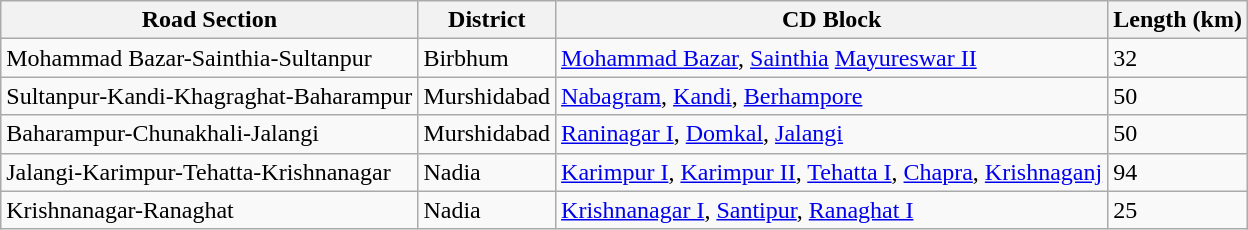<table class="wikitable sortable">
<tr>
<th>Road Section</th>
<th>District</th>
<th>CD Block</th>
<th>Length (km)</th>
</tr>
<tr>
<td>Mohammad Bazar-Sainthia-Sultanpur</td>
<td>Birbhum</td>
<td><a href='#'>Mohammad Bazar</a>, <a href='#'>Sainthia</a> <a href='#'>Mayureswar II</a></td>
<td>32</td>
</tr>
<tr>
<td>Sultanpur-Kandi-Khagraghat-Baharampur</td>
<td>Murshidabad</td>
<td><a href='#'>Nabagram</a>, <a href='#'>Kandi</a>, <a href='#'>Berhampore</a></td>
<td>50</td>
</tr>
<tr>
<td>Baharampur-Chunakhali-Jalangi</td>
<td>Murshidabad</td>
<td><a href='#'>Raninagar I</a>, <a href='#'>Domkal</a>, <a href='#'>Jalangi</a></td>
<td>50</td>
</tr>
<tr>
<td>Jalangi-Karimpur-Tehatta-Krishnanagar</td>
<td>Nadia</td>
<td><a href='#'>Karimpur I</a>, <a href='#'>Karimpur II</a>, <a href='#'>Tehatta I</a>, <a href='#'>Chapra</a>, <a href='#'>Krishnaganj</a></td>
<td>94</td>
</tr>
<tr>
<td>Krishnanagar-Ranaghat</td>
<td>Nadia</td>
<td><a href='#'>Krishnanagar I</a>, <a href='#'>Santipur</a>, <a href='#'>Ranaghat I</a></td>
<td>25</td>
</tr>
</table>
